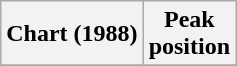<table class="wikitable sortable plainrowheaders">
<tr>
<th>Chart (1988)</th>
<th>Peak<br>position</th>
</tr>
<tr>
</tr>
</table>
